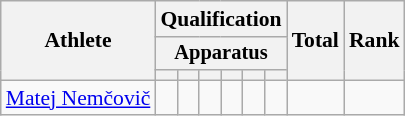<table class="wikitable" style="font-size:90%">
<tr>
<th rowspan=3>Athlete</th>
<th colspan =6>Qualification</th>
<th rowspan=3>Total</th>
<th rowspan=3>Rank</th>
</tr>
<tr style="font-size:95%">
<th colspan=6>Apparatus</th>
</tr>
<tr style="font-size:95%">
<th></th>
<th></th>
<th></th>
<th></th>
<th></th>
<th></th>
</tr>
<tr align=center>
<td align=left><a href='#'>Matej Nemčovič</a></td>
<td></td>
<td></td>
<td></td>
<td></td>
<td></td>
<td></td>
<td></td>
<td></td>
</tr>
</table>
